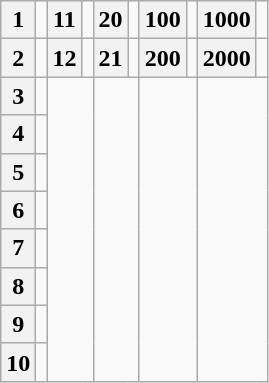<table class="wikitable">
<tr>
<th>1</th>
<td></td>
<th>11</th>
<td></td>
<th>20</th>
<td></td>
<th>100</th>
<td></td>
<th>1000</th>
<td></td>
</tr>
<tr>
<th>2</th>
<td></td>
<th>12</th>
<td></td>
<th>21</th>
<td></td>
<th>200</th>
<td></td>
<th>2000</th>
<td></td>
</tr>
<tr>
<th>3</th>
<td></td>
<td rowspan="8" colspan="2"></td>
<td rowspan="8" colspan="2"></td>
<td rowspan="8" colspan="2"></td>
<td rowspan="8" colspan="2"></td>
</tr>
<tr>
<th>4</th>
<td></td>
</tr>
<tr>
<th>5</th>
<td></td>
</tr>
<tr>
<th>6</th>
<td></td>
</tr>
<tr>
<th>7</th>
<td></td>
</tr>
<tr>
<th>8</th>
<td></td>
</tr>
<tr>
<th>9</th>
<td></td>
</tr>
<tr>
<th>10</th>
<td></td>
</tr>
</table>
